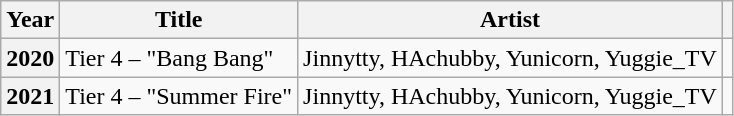<table class="wikitable plainrowheaders">
<tr>
<th scope="col">Year</th>
<th scope="col">Title</th>
<th scope="col">Artist</th>
<th scope="col" class="unsortable"></th>
</tr>
<tr>
<th scope="row">2020</th>
<td>Tier 4 – "Bang Bang"</td>
<td>Jinnytty, HAchubby, Yunicorn, Yuggie_TV</td>
<td style="text-align:center"></td>
</tr>
<tr>
<th scope="row">2021</th>
<td>Tier 4 – "Summer Fire"</td>
<td>Jinnytty, HAchubby, Yunicorn, Yuggie_TV</td>
<td style="text-align:center"></td>
</tr>
</table>
